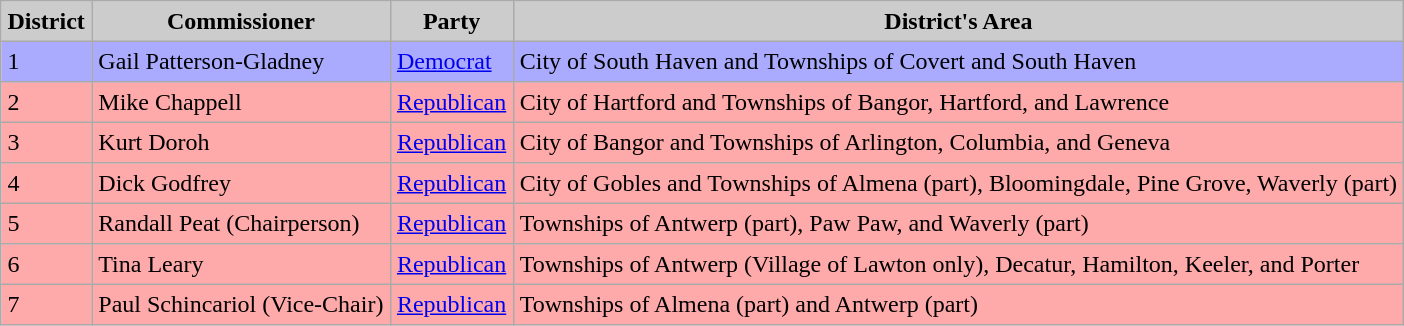<table border="1" cellpadding="4" cellspacing="0" style="border:1px solid #aaa; border-collapse:collapse">
<tr bgcolor="#cccccc">
<th><strong>District</strong></th>
<th>Commissioner</th>
<th>Party</th>
<th>District's Area</th>
</tr>
<tr bgcolor=#aaaaff>
<td>1</td>
<td>Gail Patterson-Gladney</td>
<td><a href='#'>Democrat</a></td>
<td>City of South Haven and Townships of Covert and South Haven</td>
</tr>
<tr bgcolor=#ffaaaa>
<td>2</td>
<td>Mike Chappell</td>
<td><a href='#'>Republican</a></td>
<td>City of Hartford and Townships of Bangor, Hartford, and Lawrence</td>
</tr>
<tr bgcolor=#ffaaaa>
<td>3</td>
<td>Kurt Doroh</td>
<td><a href='#'>Republican</a></td>
<td>City of Bangor and Townships of Arlington, Columbia, and Geneva</td>
</tr>
<tr bgcolor=#ffaaaa>
<td>4</td>
<td>Dick Godfrey</td>
<td><a href='#'>Republican</a></td>
<td>City of Gobles and Townships of Almena (part), Bloomingdale, Pine Grove, Waverly (part)</td>
</tr>
<tr bgcolor=#ffaaaa>
<td>5</td>
<td>Randall Peat (Chairperson)</td>
<td><a href='#'>Republican</a></td>
<td>Townships of Antwerp (part), Paw Paw, and Waverly (part)</td>
</tr>
<tr bgcolor=#ffaaaa>
<td>6</td>
<td>Tina Leary</td>
<td><a href='#'>Republican</a></td>
<td>Townships of Antwerp (Village of Lawton only), Decatur, Hamilton, Keeler, and Porter</td>
</tr>
<tr bgcolor=#ffaaaa>
<td>7</td>
<td>Paul Schincariol (Vice-Chair)</td>
<td><a href='#'>Republican</a></td>
<td>Townships of Almena (part) and Antwerp (part)</td>
</tr>
</table>
